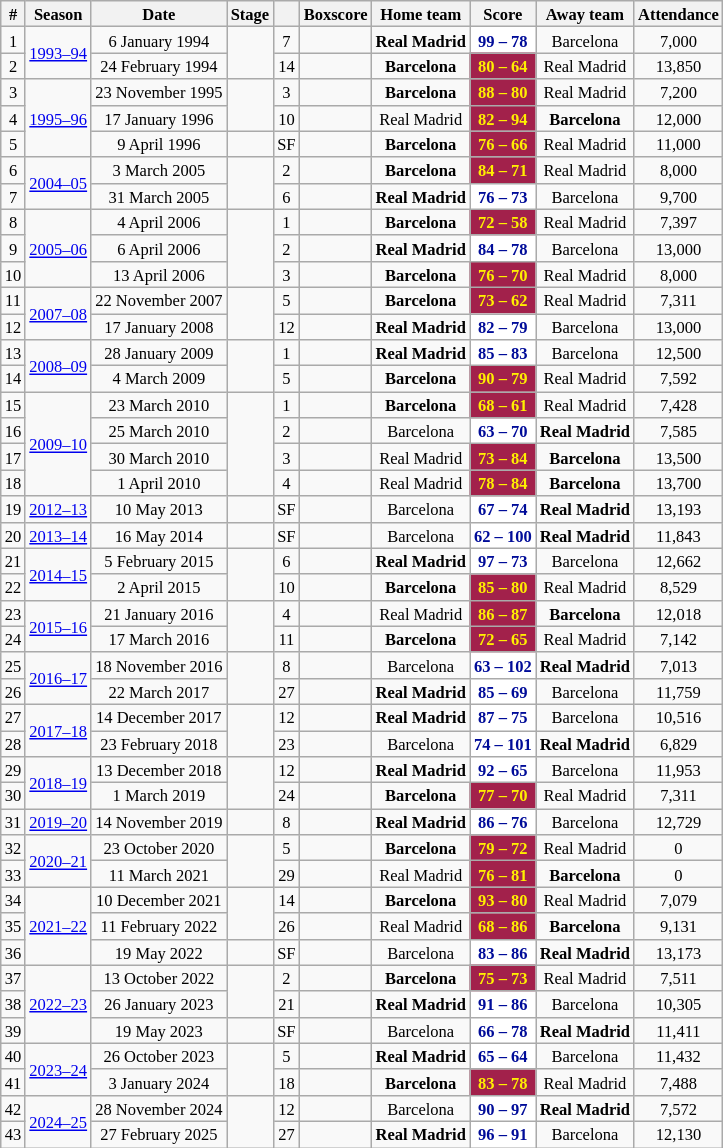<table class="wikitable collapsible collapsed" style="text-align: center; width=25%; font-size: 11px">
<tr>
<th>#</th>
<th>Season</th>
<th>Date</th>
<th>Stage</th>
<th></th>
<th>Boxscore</th>
<th>Home team</th>
<th>Score</th>
<th>Away team</th>
<th>Attendance</th>
</tr>
<tr>
<td>1</td>
<td rowspan=2><a href='#'>1993–94</a></td>
<td>6 January 1994</td>
<td rowspan=2></td>
<td>7</td>
<td></td>
<td><strong>Real Madrid</strong></td>
<td style="color:#000c99; background:#fff;"><strong>99 – 78</strong></td>
<td>Barcelona</td>
<td>7,000</td>
</tr>
<tr>
<td>2</td>
<td>24 February 1994</td>
<td>14</td>
<td></td>
<td><strong>Barcelona</strong></td>
<td style="color:#fff000; background:#A2214B;"><strong>80 – 64</strong></td>
<td>Real Madrid</td>
<td>13,850</td>
</tr>
<tr>
<td>3</td>
<td rowspan=3><a href='#'>1995–96</a></td>
<td>23 November 1995</td>
<td rowspan=2></td>
<td>3</td>
<td></td>
<td><strong>Barcelona</strong></td>
<td style="color:#fff000; background:#A2214B;"><strong>88 – 80</strong></td>
<td>Real Madrid</td>
<td>7,200</td>
</tr>
<tr>
<td>4</td>
<td>17 January 1996</td>
<td>10</td>
<td></td>
<td>Real Madrid</td>
<td style="color:#fff000; background:#A2214B;"><strong>82 – 94</strong></td>
<td><strong>Barcelona</strong></td>
<td>12,000</td>
</tr>
<tr>
<td>5</td>
<td>9 April 1996</td>
<td></td>
<td>SF</td>
<td></td>
<td><strong>Barcelona</strong></td>
<td style="color:#fff000; background:#A2214B;"><strong>76 – 66</strong></td>
<td>Real Madrid</td>
<td>11,000</td>
</tr>
<tr>
<td>6</td>
<td rowspan=2><a href='#'>2004–05</a></td>
<td>3 March 2005</td>
<td rowspan=2></td>
<td>2</td>
<td></td>
<td><strong>Barcelona</strong></td>
<td style="color:#fff000; background:#A2214B;"><strong>84 – 71</strong></td>
<td>Real Madrid</td>
<td>8,000</td>
</tr>
<tr>
<td>7</td>
<td>31 March 2005</td>
<td>6</td>
<td></td>
<td><strong>Real Madrid</strong></td>
<td style="color:#000c99; background:#fff;"><strong>76 – 73</strong></td>
<td>Barcelona</td>
<td>9,700</td>
</tr>
<tr>
<td>8</td>
<td rowspan=3><a href='#'>2005–06</a></td>
<td>4 April 2006</td>
<td rowspan=3></td>
<td>1</td>
<td></td>
<td><strong>Barcelona</strong></td>
<td style="color:#fff000; background:#A2214B;"><strong>72 – 58</strong></td>
<td>Real Madrid</td>
<td>7,397</td>
</tr>
<tr>
<td>9</td>
<td>6 April 2006</td>
<td>2</td>
<td></td>
<td><strong>Real Madrid</strong></td>
<td style="color:#000c99; background:#fff;"><strong>84 – 78</strong></td>
<td>Barcelona</td>
<td>13,000</td>
</tr>
<tr>
<td>10</td>
<td>13 April 2006</td>
<td>3</td>
<td></td>
<td><strong>Barcelona</strong></td>
<td style="color:#fff000; background:#A2214B;"><strong>76 – 70</strong></td>
<td>Real Madrid</td>
<td>8,000</td>
</tr>
<tr>
<td>11</td>
<td rowspan=2><a href='#'>2007–08</a></td>
<td>22 November 2007</td>
<td rowspan=2></td>
<td>5</td>
<td></td>
<td><strong>Barcelona</strong></td>
<td style="color:#fff000; background:#A2214B;"><strong>73 – 62</strong></td>
<td>Real Madrid</td>
<td>7,311</td>
</tr>
<tr>
<td>12</td>
<td>17 January 2008</td>
<td>12</td>
<td></td>
<td><strong>Real Madrid</strong></td>
<td style="color:#000c99; background:#fff;"><strong>82 – 79</strong></td>
<td>Barcelona</td>
<td>13,000</td>
</tr>
<tr>
<td>13</td>
<td rowspan=2><a href='#'>2008–09</a></td>
<td>28 January 2009</td>
<td rowspan=2></td>
<td>1</td>
<td></td>
<td><strong>Real Madrid</strong></td>
<td style="color:#000c99; background:#fff;"><strong>85 – 83</strong></td>
<td>Barcelona</td>
<td>12,500</td>
</tr>
<tr>
<td>14</td>
<td>4 March 2009</td>
<td>5</td>
<td></td>
<td><strong>Barcelona</strong></td>
<td style="color:#fff000; background:#A2214B;"><strong>90 – 79</strong></td>
<td>Real Madrid</td>
<td>7,592</td>
</tr>
<tr>
<td>15</td>
<td rowspan=4><a href='#'>2009–10</a></td>
<td>23 March 2010</td>
<td rowspan=4></td>
<td>1</td>
<td></td>
<td><strong>Barcelona</strong></td>
<td style="color:#fff000; background:#A2214B;"><strong>68 – 61</strong></td>
<td>Real Madrid</td>
<td>7,428</td>
</tr>
<tr>
<td>16</td>
<td>25 March 2010</td>
<td>2</td>
<td></td>
<td>Barcelona</td>
<td style="color:#000c99; background:#fff;"><strong>63 – 70</strong></td>
<td><strong>Real Madrid</strong></td>
<td>7,585</td>
</tr>
<tr>
<td>17</td>
<td>30 March 2010</td>
<td>3</td>
<td></td>
<td>Real Madrid</td>
<td style="color:#fff000; background:#A2214B;"><strong>73 – 84</strong></td>
<td><strong>Barcelona</strong></td>
<td>13,500</td>
</tr>
<tr>
<td>18</td>
<td>1 April 2010</td>
<td>4</td>
<td></td>
<td>Real Madrid</td>
<td style="color:#fff000; background:#A2214B;"><strong>78 – 84</strong></td>
<td><strong>Barcelona</strong></td>
<td>13,700</td>
</tr>
<tr>
<td>19</td>
<td><a href='#'>2012–13</a></td>
<td>10 May 2013</td>
<td></td>
<td>SF</td>
<td></td>
<td>Barcelona</td>
<td style="color:#000c99; background:#fff;"><strong>67 – 74</strong></td>
<td><strong>Real Madrid</strong></td>
<td>13,193</td>
</tr>
<tr>
<td>20</td>
<td><a href='#'>2013–14</a></td>
<td>16 May 2014</td>
<td></td>
<td>SF</td>
<td></td>
<td>Barcelona</td>
<td style="color:#000c99; background:#fff;"><strong>62 – 100</strong></td>
<td><strong>Real Madrid</strong></td>
<td>11,843</td>
</tr>
<tr>
<td>21</td>
<td rowspan=2><a href='#'>2014–15</a></td>
<td>5 February 2015</td>
<td rowspan=2></td>
<td>6</td>
<td></td>
<td><strong>Real Madrid</strong></td>
<td style="color:#000c99; background:#fff;"><strong>97 – 73</strong></td>
<td>Barcelona</td>
<td>12,662</td>
</tr>
<tr>
<td>22</td>
<td>2 April 2015</td>
<td>10</td>
<td></td>
<td><strong>Barcelona</strong></td>
<td style="color:#fff000; background:#A2214B;"><strong>85 – 80</strong></td>
<td>Real Madrid</td>
<td>8,529</td>
</tr>
<tr>
<td>23</td>
<td rowspan=2><a href='#'>2015–16</a></td>
<td>21 January 2016</td>
<td rowspan=2></td>
<td>4</td>
<td></td>
<td>Real Madrid</td>
<td style="color:#fff000; background:#A2214B;"><strong>86 – 87</strong></td>
<td><strong>Barcelona</strong></td>
<td>12,018</td>
</tr>
<tr>
<td>24</td>
<td>17 March 2016</td>
<td>11</td>
<td></td>
<td><strong>Barcelona</strong></td>
<td style="color:#fff000; background:#A2214B;"><strong>72 – 65</strong></td>
<td>Real Madrid</td>
<td>7,142</td>
</tr>
<tr>
<td>25</td>
<td rowspan=2><a href='#'>2016–17</a></td>
<td>18 November 2016</td>
<td rowspan=2></td>
<td>8</td>
<td></td>
<td>Barcelona</td>
<td style="color:#000c99; background:#fff;"><strong>63 – 102</strong></td>
<td><strong>Real Madrid</strong></td>
<td>7,013</td>
</tr>
<tr>
<td>26</td>
<td>22 March 2017</td>
<td>27</td>
<td></td>
<td><strong>Real Madrid</strong></td>
<td style="color:#000c99; background:#fff;"><strong>85 – 69</strong></td>
<td>Barcelona</td>
<td>11,759</td>
</tr>
<tr>
<td>27</td>
<td rowspan=2><a href='#'>2017–18</a></td>
<td>14 December 2017</td>
<td rowspan=2></td>
<td>12</td>
<td></td>
<td><strong>Real Madrid</strong></td>
<td style="color:#000c99; background:#fff;"><strong>87 – 75</strong></td>
<td>Barcelona</td>
<td>10,516</td>
</tr>
<tr>
<td>28</td>
<td>23 February 2018</td>
<td>23</td>
<td></td>
<td>Barcelona</td>
<td style="color:#000c99; background:#fff;"><strong>74 – 101</strong></td>
<td><strong>Real Madrid</strong></td>
<td>6,829</td>
</tr>
<tr>
<td>29</td>
<td rowspan=2><a href='#'>2018–19</a></td>
<td>13 December 2018</td>
<td rowspan=2></td>
<td>12</td>
<td></td>
<td><strong>Real Madrid</strong></td>
<td style="color:#000c99; background:#fff;"><strong>92 – 65</strong></td>
<td>Barcelona</td>
<td>11,953</td>
</tr>
<tr>
<td>30</td>
<td>1 March 2019</td>
<td>24</td>
<td></td>
<td><strong>Barcelona</strong></td>
<td style="color:#fff000; background:#A2214B;"><strong>77 – 70</strong></td>
<td>Real Madrid</td>
<td>7,311</td>
</tr>
<tr>
<td>31</td>
<td><a href='#'>2019–20</a></td>
<td>14 November 2019</td>
<td></td>
<td>8</td>
<td></td>
<td><strong>Real Madrid</strong></td>
<td style="color:#000c99; background:#fff;"><strong>86 – 76</strong></td>
<td>Barcelona</td>
<td>12,729</td>
</tr>
<tr>
<td>32</td>
<td rowspan=2><a href='#'>2020–21</a></td>
<td>23 October 2020</td>
<td rowspan=2></td>
<td>5</td>
<td></td>
<td><strong>Barcelona</strong></td>
<td style="color:#fff000; background:#A2214B;"><strong>79 – 72</strong></td>
<td>Real Madrid</td>
<td>0</td>
</tr>
<tr>
<td>33</td>
<td>11 March 2021</td>
<td>29</td>
<td></td>
<td>Real Madrid</td>
<td style="color:#fff000; background:#A2214B;"><strong>76 – 81</strong></td>
<td><strong>Barcelona</strong></td>
<td>0</td>
</tr>
<tr>
<td>34</td>
<td rowspan=3><a href='#'>2021–22</a></td>
<td>10 December 2021</td>
<td rowspan=2></td>
<td>14</td>
<td></td>
<td><strong>Barcelona</strong></td>
<td style="color:#fff000; background:#A2214B;"><strong>93 – 80</strong></td>
<td>Real Madrid</td>
<td>7,079</td>
</tr>
<tr>
<td>35</td>
<td>11 February 2022</td>
<td>26</td>
<td></td>
<td>Real Madrid</td>
<td style="color:#fff000; background:#A2214B;"><strong>68 – 86</strong></td>
<td><strong>Barcelona</strong></td>
<td>9,131</td>
</tr>
<tr>
<td>36</td>
<td>19 May 2022</td>
<td></td>
<td>SF</td>
<td></td>
<td>Barcelona</td>
<td style="color:#000c99; background:#fff;"><strong> 83 – 86 </strong></td>
<td><strong>Real Madrid</strong></td>
<td>13,173</td>
</tr>
<tr>
<td>37</td>
<td rowspan=3><a href='#'>2022–23</a></td>
<td>13 October 2022</td>
<td rowspan=2></td>
<td>2</td>
<td></td>
<td><strong>Barcelona</strong></td>
<td style="color:#fff000; background:#A2214B;"><strong>75 – 73</strong></td>
<td>Real Madrid</td>
<td>7,511</td>
</tr>
<tr>
<td>38</td>
<td>26 January 2023</td>
<td>21</td>
<td></td>
<td><strong>Real Madrid</strong></td>
<td style="color:#000c99; background:#fff;"><strong>91 – 86</strong></td>
<td>Barcelona</td>
<td>10,305</td>
</tr>
<tr>
<td>39</td>
<td>19 May 2023</td>
<td></td>
<td>SF</td>
<td></td>
<td>Barcelona</td>
<td style="color:#000c99; background:#fff;"><strong>66  –  78</strong></td>
<td><strong>Real Madrid</strong></td>
<td>11,411</td>
</tr>
<tr>
<td>40</td>
<td rowspan=2><a href='#'>2023–24</a></td>
<td>26 October 2023</td>
<td rowspan=2></td>
<td>5</td>
<td></td>
<td><strong>Real Madrid</strong></td>
<td style="color:#000c99; background:#fff;"><strong>65 – 64</strong></td>
<td>Barcelona</td>
<td>11,432</td>
</tr>
<tr>
<td>41</td>
<td>3 January 2024</td>
<td>18</td>
<td></td>
<td><strong>Barcelona</strong></td>
<td style="color:#fff000; background:#A2214B;"><strong>83 – 78</strong></td>
<td>Real Madrid</td>
<td>7,488</td>
</tr>
<tr>
<td>42</td>
<td rowspan=2><a href='#'>2024–25</a></td>
<td>28 November 2024</td>
<td rowspan=2></td>
<td>12</td>
<td></td>
<td>Barcelona</td>
<td style="color:#000c99; background:#fff;"><strong>90 – 97</strong></td>
<td><strong>Real Madrid</strong></td>
<td>7,572</td>
</tr>
<tr>
<td>43</td>
<td>27 February 2025</td>
<td>27</td>
<td></td>
<td><strong>Real Madrid</strong></td>
<td style="color:#000c99; background:#fff;"><strong>96 – 91</strong></td>
<td>Barcelona</td>
<td>12,130</td>
</tr>
</table>
